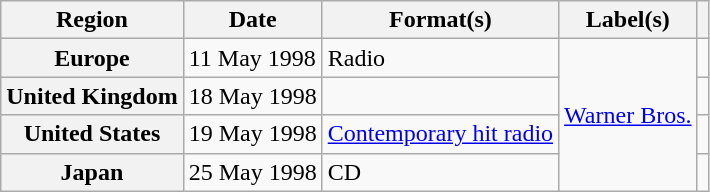<table class="wikitable plainrowheaders">
<tr>
<th scope="col">Region</th>
<th scope="col">Date</th>
<th scope="col">Format(s)</th>
<th scope="col">Label(s)</th>
<th scope="col"></th>
</tr>
<tr>
<th scope="row">Europe</th>
<td>11 May 1998</td>
<td>Radio</td>
<td rowspan="4"><a href='#'>Warner Bros.</a></td>
<td></td>
</tr>
<tr>
<th scope="row">United Kingdom</th>
<td>18 May 1998</td>
<td></td>
<td></td>
</tr>
<tr>
<th scope="row">United States</th>
<td>19 May 1998</td>
<td><a href='#'>Contemporary hit radio</a></td>
<td></td>
</tr>
<tr>
<th scope="row">Japan</th>
<td>25 May 1998</td>
<td>CD</td>
<td></td>
</tr>
</table>
